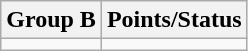<table class="wikitable">
<tr>
<th>Group B</th>
<th>Points/Status</th>
</tr>
<tr>
<td valign=top></td>
<td valign=top></td>
</tr>
</table>
